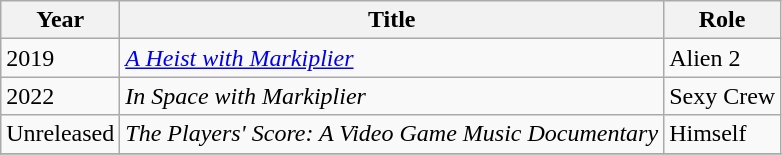<table class="wikitable">
<tr>
<th>Year</th>
<th>Title</th>
<th>Role</th>
</tr>
<tr>
<td>2019</td>
<td><em><a href='#'>A Heist with Markiplier</a></em></td>
<td>Alien 2</td>
</tr>
<tr>
<td>2022</td>
<td><em>In Space with Markiplier</em></td>
<td>Sexy Crew</td>
</tr>
<tr>
<td>Unreleased</td>
<td><em>The Players' Score: A Video Game Music Documentary</em></td>
<td>Himself</td>
</tr>
<tr>
</tr>
</table>
